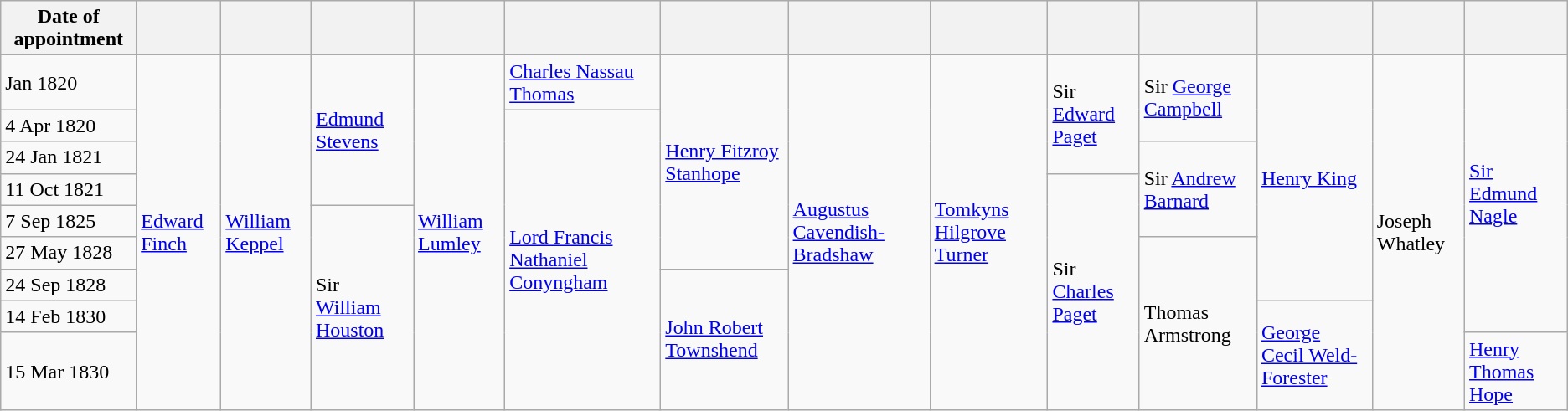<table class="wikitable">
<tr>
<th>Date of appointment</th>
<th></th>
<th></th>
<th></th>
<th></th>
<th></th>
<th></th>
<th></th>
<th></th>
<th></th>
<th></th>
<th></th>
<th></th>
<th></th>
</tr>
<tr>
<td>Jan 1820</td>
<td rowspan=9><a href='#'>Edward Finch</a></td>
<td rowspan=9><a href='#'>William Keppel</a></td>
<td rowspan=4><a href='#'>Edmund Stevens</a></td>
<td rowspan=9><a href='#'>William Lumley</a></td>
<td><a href='#'>Charles Nassau Thomas</a></td>
<td rowspan=6><a href='#'>Henry Fitzroy Stanhope</a></td>
<td rowspan=9><a href='#'>Augustus Cavendish-Bradshaw</a></td>
<td rowspan=9><a href='#'>Tomkyns Hilgrove Turner</a></td>
<td rowspan=3>Sir <a href='#'>Edward Paget</a></td>
<td rowspan=2>Sir <a href='#'>George Campbell</a></td>
<td rowspan=7><a href='#'>Henry King</a></td>
<td rowspan=9>Joseph Whatley</td>
<td rowspan=8><a href='#'>Sir Edmund Nagle</a></td>
</tr>
<tr>
<td>4 Apr 1820</td>
<td rowspan=8><a href='#'>Lord Francis Nathaniel Conyngham</a></td>
</tr>
<tr>
<td>24 Jan 1821</td>
<td rowspan=3>Sir <a href='#'>Andrew Barnard</a></td>
</tr>
<tr>
<td>11 Oct 1821</td>
<td rowspan=6>Sir <a href='#'>Charles Paget</a></td>
</tr>
<tr>
<td>7 Sep 1825</td>
<td rowspan=5>Sir <a href='#'>William Houston</a></td>
</tr>
<tr>
<td>27 May 1828</td>
<td rowspan=4>Thomas Armstrong </td>
</tr>
<tr>
<td>24 Sep 1828</td>
<td rowspan=3><a href='#'>John Robert Townshend</a></td>
</tr>
<tr>
<td>14 Feb 1830</td>
<td rowspan=2><a href='#'>George Cecil Weld-Forester</a></td>
</tr>
<tr>
<td>15 Mar 1830</td>
<td><a href='#'>Henry Thomas Hope</a></td>
</tr>
</table>
